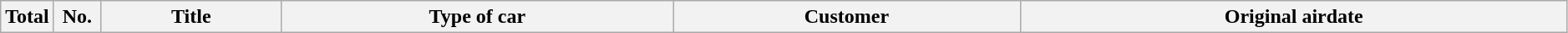<table class="wikitable plainrowheaders" style="width:99%;">
<tr>
<th style="width:30px;">Total</th>
<th style="width:30px;">No.</th>
<th>Title</th>
<th>Type of car</th>
<th>Customer</th>
<th>Original airdate<br>










</th>
</tr>
</table>
